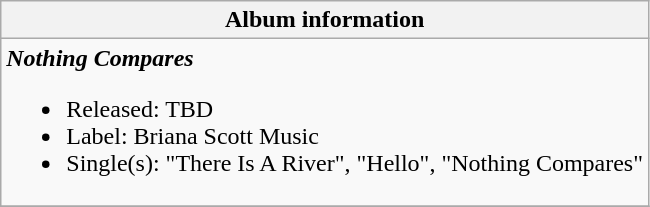<table class="wikitable">
<tr>
<th align="left">Album information</th>
</tr>
<tr>
<td align="left"><strong><em>Nothing Compares </em></strong><br><ul><li>Released: TBD</li><li>Label:  Briana Scott Music</li><li>Single(s): "There Is A River", "Hello", "Nothing Compares"</li></ul></td>
</tr>
<tr>
</tr>
</table>
